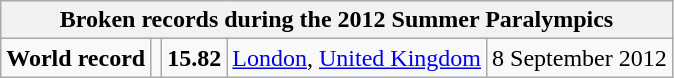<table class="wikitable">
<tr>
<th colspan="5">Broken records during the 2012 Summer Paralympics</th>
</tr>
<tr>
<td><strong>World record</strong></td>
<td></td>
<td><strong>15.82</strong></td>
<td><a href='#'>London</a>, <a href='#'>United Kingdom</a></td>
<td>8 September 2012</td>
</tr>
</table>
